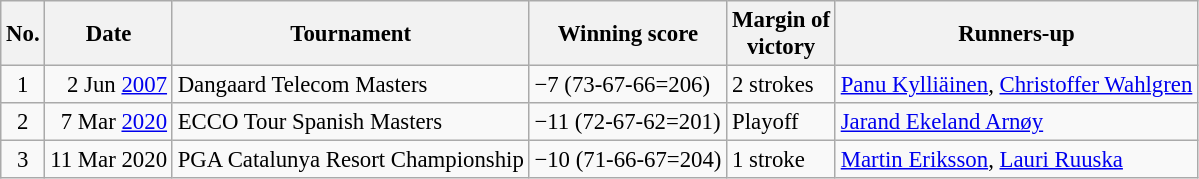<table class="wikitable" style="font-size:95%;">
<tr>
<th>No.</th>
<th>Date</th>
<th>Tournament</th>
<th>Winning score</th>
<th>Margin of<br>victory</th>
<th>Runners-up</th>
</tr>
<tr>
<td align=center>1</td>
<td align=right>2 Jun <a href='#'>2007</a></td>
<td>Dangaard Telecom Masters</td>
<td>−7 (73-67-66=206)</td>
<td>2 strokes</td>
<td> <a href='#'>Panu Kylliäinen</a>,  <a href='#'>Christoffer Wahlgren</a></td>
</tr>
<tr>
<td align=center>2</td>
<td align=right>7 Mar <a href='#'>2020</a></td>
<td>ECCO Tour Spanish Masters</td>
<td>−11 (72-67-62=201)</td>
<td>Playoff</td>
<td> <a href='#'>Jarand Ekeland Arnøy</a></td>
</tr>
<tr>
<td align=center>3</td>
<td align=right>11 Mar 2020</td>
<td>PGA Catalunya Resort Championship</td>
<td>−10 (71-66-67=204)</td>
<td>1 stroke</td>
<td> <a href='#'>Martin Eriksson</a>,  <a href='#'>Lauri Ruuska</a></td>
</tr>
</table>
